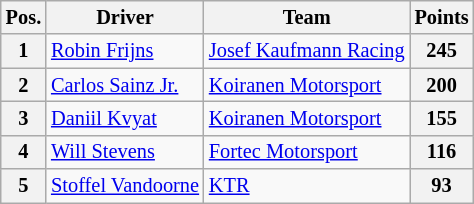<table class="wikitable" style="font-size: 85%">
<tr>
<th>Pos.</th>
<th>Driver</th>
<th>Team</th>
<th>Points</th>
</tr>
<tr>
<th>1</th>
<td> <a href='#'>Robin Frijns</a></td>
<td> <a href='#'>Josef Kaufmann Racing</a></td>
<th>245</th>
</tr>
<tr>
<th>2</th>
<td> <a href='#'>Carlos Sainz Jr.</a></td>
<td> <a href='#'>Koiranen Motorsport</a></td>
<th>200</th>
</tr>
<tr>
<th>3</th>
<td> <a href='#'>Daniil Kvyat</a></td>
<td> <a href='#'>Koiranen Motorsport</a></td>
<th>155</th>
</tr>
<tr>
<th>4</th>
<td> <a href='#'>Will Stevens</a></td>
<td> <a href='#'>Fortec Motorsport</a></td>
<th>116</th>
</tr>
<tr>
<th>5</th>
<td> <a href='#'>Stoffel Vandoorne</a></td>
<td> <a href='#'>KTR</a></td>
<th>93</th>
</tr>
</table>
